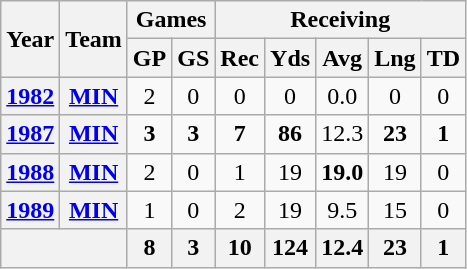<table class="wikitable" style="text-align:center">
<tr>
<th rowspan="2">Year</th>
<th rowspan="2">Team</th>
<th colspan="2">Games</th>
<th colspan="5">Receiving</th>
</tr>
<tr>
<th>GP</th>
<th>GS</th>
<th>Rec</th>
<th>Yds</th>
<th>Avg</th>
<th>Lng</th>
<th>TD</th>
</tr>
<tr>
<th><a href='#'>1982</a></th>
<th><a href='#'>MIN</a></th>
<td>2</td>
<td>0</td>
<td>0</td>
<td>0</td>
<td>0.0</td>
<td>0</td>
<td>0</td>
</tr>
<tr>
<th><a href='#'>1987</a></th>
<th><a href='#'>MIN</a></th>
<td><strong>3</strong></td>
<td><strong>3</strong></td>
<td><strong>7</strong></td>
<td><strong>86</strong></td>
<td>12.3</td>
<td><strong>23</strong></td>
<td><strong>1</strong></td>
</tr>
<tr>
<th><a href='#'>1988</a></th>
<th><a href='#'>MIN</a></th>
<td>2</td>
<td>0</td>
<td>1</td>
<td>19</td>
<td><strong>19.0</strong></td>
<td>19</td>
<td>0</td>
</tr>
<tr>
<th><a href='#'>1989</a></th>
<th><a href='#'>MIN</a></th>
<td>1</td>
<td>0</td>
<td>2</td>
<td>19</td>
<td>9.5</td>
<td>15</td>
<td>0</td>
</tr>
<tr>
<th colspan="2"></th>
<th>8</th>
<th>3</th>
<th>10</th>
<th>124</th>
<th>12.4</th>
<th>23</th>
<th>1</th>
</tr>
</table>
